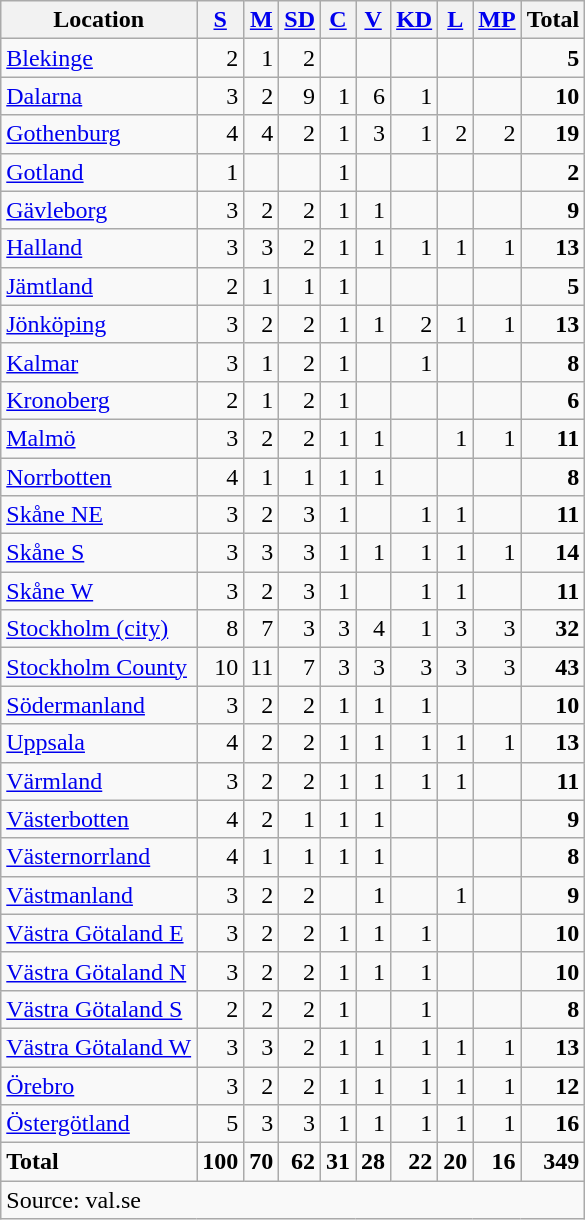<table class="wikitable sortable" style=text-align:right>
<tr>
<th>Location</th>
<th><a href='#'>S</a></th>
<th><a href='#'>M</a></th>
<th><a href='#'>SD</a></th>
<th><a href='#'>C</a></th>
<th><a href='#'>V</a></th>
<th><a href='#'>KD</a></th>
<th><a href='#'>L</a></th>
<th><a href='#'>MP</a></th>
<th>Total</th>
</tr>
<tr>
<td align=left><a href='#'>Blekinge</a></td>
<td>2</td>
<td>1</td>
<td>2</td>
<td></td>
<td></td>
<td></td>
<td></td>
<td></td>
<td><strong>5</strong></td>
</tr>
<tr>
<td align=left><a href='#'>Dalarna</a></td>
<td>3</td>
<td>2</td>
<td>9</td>
<td>1</td>
<td>6</td>
<td>1</td>
<td></td>
<td></td>
<td><strong>10</strong></td>
</tr>
<tr>
<td align=left><a href='#'>Gothenburg</a></td>
<td>4</td>
<td>4</td>
<td>2</td>
<td>1</td>
<td>3</td>
<td>1</td>
<td>2</td>
<td>2</td>
<td><strong>19</strong></td>
</tr>
<tr>
<td align=left><a href='#'>Gotland</a></td>
<td>1</td>
<td></td>
<td></td>
<td>1</td>
<td></td>
<td></td>
<td></td>
<td></td>
<td><strong>2</strong></td>
</tr>
<tr>
<td align=left><a href='#'>Gävleborg</a></td>
<td>3</td>
<td>2</td>
<td>2</td>
<td>1</td>
<td>1</td>
<td></td>
<td></td>
<td></td>
<td><strong>9</strong></td>
</tr>
<tr>
<td align=left><a href='#'>Halland</a></td>
<td>3</td>
<td>3</td>
<td>2</td>
<td>1</td>
<td>1</td>
<td>1</td>
<td>1</td>
<td>1</td>
<td><strong>13</strong></td>
</tr>
<tr>
<td align=left><a href='#'>Jämtland</a></td>
<td>2</td>
<td>1</td>
<td>1</td>
<td>1</td>
<td></td>
<td></td>
<td></td>
<td></td>
<td><strong>5</strong></td>
</tr>
<tr>
<td align=left><a href='#'>Jönköping</a></td>
<td>3</td>
<td>2</td>
<td>2</td>
<td>1</td>
<td>1</td>
<td>2</td>
<td>1</td>
<td>1</td>
<td><strong>13</strong></td>
</tr>
<tr>
<td align=left><a href='#'>Kalmar</a></td>
<td>3</td>
<td>1</td>
<td>2</td>
<td>1</td>
<td></td>
<td>1</td>
<td></td>
<td></td>
<td><strong>8</strong></td>
</tr>
<tr>
<td align=left><a href='#'>Kronoberg</a></td>
<td>2</td>
<td>1</td>
<td>2</td>
<td>1</td>
<td></td>
<td></td>
<td></td>
<td></td>
<td><strong>6</strong></td>
</tr>
<tr>
<td align=left><a href='#'>Malmö</a></td>
<td>3</td>
<td>2</td>
<td>2</td>
<td>1</td>
<td>1</td>
<td></td>
<td>1</td>
<td>1</td>
<td><strong>11</strong></td>
</tr>
<tr>
<td align=left><a href='#'>Norrbotten</a></td>
<td>4</td>
<td>1</td>
<td>1</td>
<td>1</td>
<td>1</td>
<td></td>
<td></td>
<td></td>
<td><strong>8</strong></td>
</tr>
<tr>
<td align=left><a href='#'>Skåne NE</a></td>
<td>3</td>
<td>2</td>
<td>3</td>
<td>1</td>
<td></td>
<td>1</td>
<td>1</td>
<td></td>
<td><strong>11</strong></td>
</tr>
<tr>
<td align=left><a href='#'>Skåne S</a></td>
<td>3</td>
<td>3</td>
<td>3</td>
<td>1</td>
<td>1</td>
<td>1</td>
<td>1</td>
<td>1</td>
<td><strong>14</strong></td>
</tr>
<tr>
<td align=left><a href='#'>Skåne W</a></td>
<td>3</td>
<td>2</td>
<td>3</td>
<td>1</td>
<td></td>
<td>1</td>
<td>1</td>
<td></td>
<td><strong>11</strong></td>
</tr>
<tr>
<td align=left><a href='#'>Stockholm (city)</a></td>
<td>8</td>
<td>7</td>
<td>3</td>
<td>3</td>
<td>4</td>
<td>1</td>
<td>3</td>
<td>3</td>
<td><strong>32</strong></td>
</tr>
<tr>
<td align=left><a href='#'>Stockholm County</a></td>
<td>10</td>
<td>11</td>
<td>7</td>
<td>3</td>
<td>3</td>
<td>3</td>
<td>3</td>
<td>3</td>
<td><strong>43</strong></td>
</tr>
<tr>
<td align=left><a href='#'>Södermanland</a></td>
<td>3</td>
<td>2</td>
<td>2</td>
<td>1</td>
<td>1</td>
<td>1</td>
<td></td>
<td></td>
<td><strong>10</strong></td>
</tr>
<tr>
<td align=left><a href='#'>Uppsala</a></td>
<td>4</td>
<td>2</td>
<td>2</td>
<td>1</td>
<td>1</td>
<td>1</td>
<td>1</td>
<td>1</td>
<td><strong>13</strong></td>
</tr>
<tr>
<td align=left><a href='#'>Värmland</a></td>
<td>3</td>
<td>2</td>
<td>2</td>
<td>1</td>
<td>1</td>
<td>1</td>
<td>1</td>
<td></td>
<td><strong>11</strong></td>
</tr>
<tr>
<td align=left><a href='#'>Västerbotten</a></td>
<td>4</td>
<td>2</td>
<td>1</td>
<td>1</td>
<td>1</td>
<td></td>
<td></td>
<td></td>
<td><strong>9</strong></td>
</tr>
<tr>
<td align=left><a href='#'>Västernorrland</a></td>
<td>4</td>
<td>1</td>
<td>1</td>
<td>1</td>
<td>1</td>
<td></td>
<td></td>
<td></td>
<td><strong>8</strong></td>
</tr>
<tr>
<td align=left><a href='#'>Västmanland</a></td>
<td>3</td>
<td>2</td>
<td>2</td>
<td></td>
<td>1</td>
<td></td>
<td>1</td>
<td></td>
<td><strong>9</strong></td>
</tr>
<tr>
<td align=left><a href='#'>Västra Götaland E</a></td>
<td>3</td>
<td>2</td>
<td>2</td>
<td>1</td>
<td>1</td>
<td>1</td>
<td></td>
<td></td>
<td><strong>10</strong></td>
</tr>
<tr>
<td align=left><a href='#'>Västra Götaland N</a></td>
<td>3</td>
<td>2</td>
<td>2</td>
<td>1</td>
<td>1</td>
<td>1</td>
<td></td>
<td></td>
<td><strong>10</strong></td>
</tr>
<tr>
<td align=left><a href='#'>Västra Götaland S</a></td>
<td>2</td>
<td>2</td>
<td>2</td>
<td>1</td>
<td></td>
<td>1</td>
<td></td>
<td></td>
<td><strong>8</strong></td>
</tr>
<tr>
<td align=left><a href='#'>Västra Götaland W</a></td>
<td>3</td>
<td>3</td>
<td>2</td>
<td>1</td>
<td>1</td>
<td>1</td>
<td>1</td>
<td>1</td>
<td><strong>13</strong></td>
</tr>
<tr>
<td align=left><a href='#'>Örebro</a></td>
<td>3</td>
<td>2</td>
<td>2</td>
<td>1</td>
<td>1</td>
<td>1</td>
<td>1</td>
<td>1</td>
<td><strong>12</strong></td>
</tr>
<tr>
<td align=left><a href='#'>Östergötland</a></td>
<td>5</td>
<td>3</td>
<td>3</td>
<td>1</td>
<td>1</td>
<td>1</td>
<td>1</td>
<td>1</td>
<td><strong>16</strong></td>
</tr>
<tr>
<td align=left><strong>Total</strong></td>
<td><strong>100</strong></td>
<td><strong>70</strong></td>
<td><strong>62</strong></td>
<td><strong>31</strong></td>
<td><strong>28</strong></td>
<td><strong>22</strong></td>
<td><strong>20</strong></td>
<td><strong>16</strong></td>
<td><strong>349</strong></td>
</tr>
<tr>
<td align=left colspan=10>Source: val.se </td>
</tr>
</table>
